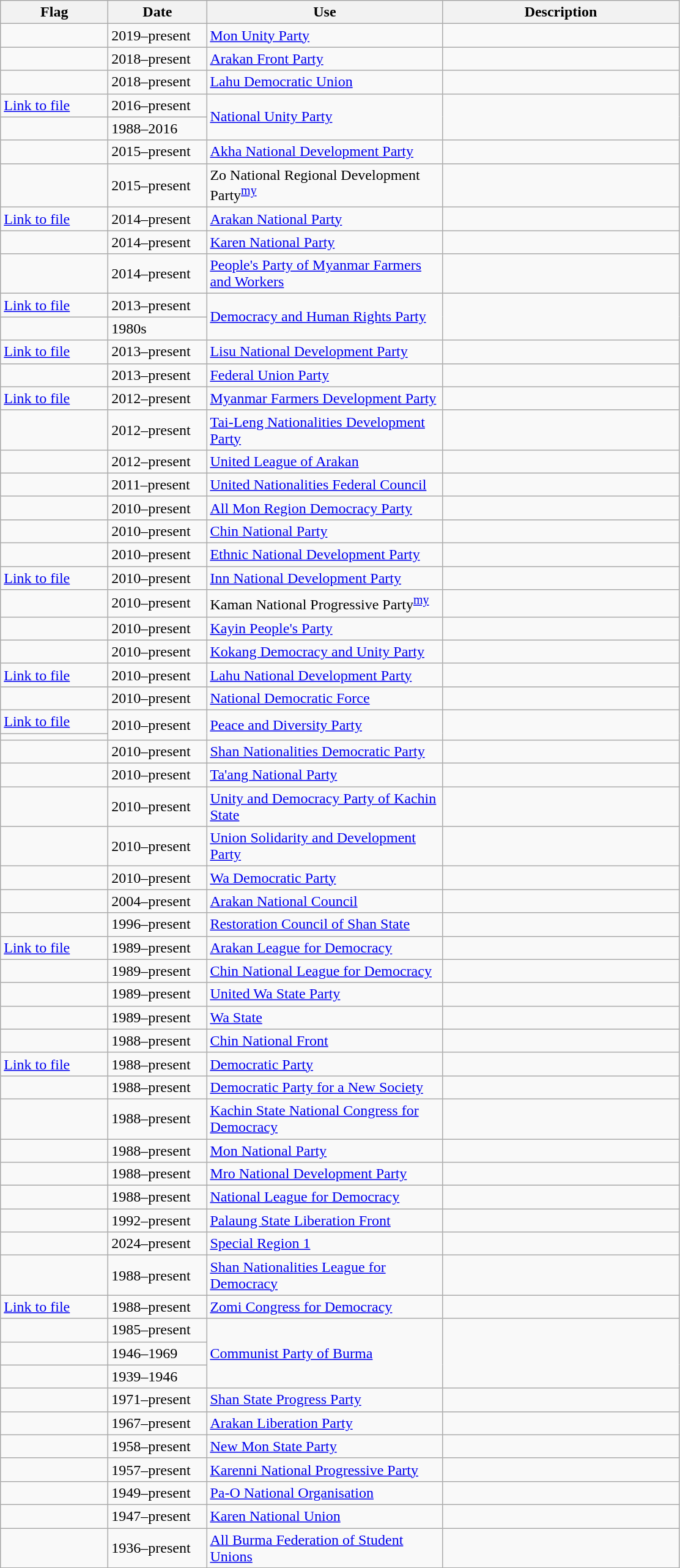<table class="wikitable">
<tr>
<th width="110">Flag</th>
<th width="100">Date</th>
<th width="250">Use</th>
<th width="250">Description</th>
</tr>
<tr>
<td></td>
<td>2019–present</td>
<td><a href='#'>Mon Unity Party</a></td>
<td></td>
</tr>
<tr>
<td></td>
<td>2018–present</td>
<td><a href='#'>Arakan Front Party</a></td>
<td></td>
</tr>
<tr>
<td></td>
<td>2018–present</td>
<td><a href='#'>Lahu Democratic Union</a></td>
<td></td>
</tr>
<tr>
<td><a href='#'>Link to file</a></td>
<td>2016–present</td>
<td rowspan="2"><a href='#'>National Unity Party</a></td>
<td rowspan="2"></td>
</tr>
<tr>
<td></td>
<td>1988–2016</td>
</tr>
<tr>
<td></td>
<td>2015–present</td>
<td><a href='#'>Akha National Development Party</a></td>
<td></td>
</tr>
<tr>
<td></td>
<td>2015–present</td>
<td>Zo National Regional Development Party<sup><a href='#'>my</a></sup></td>
<td></td>
</tr>
<tr>
<td><a href='#'>Link to file</a></td>
<td>2014–present</td>
<td><a href='#'>Arakan National Party</a></td>
<td></td>
</tr>
<tr>
<td></td>
<td>2014–present</td>
<td><a href='#'>Karen National Party</a></td>
<td></td>
</tr>
<tr>
<td></td>
<td>2014–present</td>
<td><a href='#'>People's Party of Myanmar Farmers and Workers</a></td>
<td></td>
</tr>
<tr>
<td><a href='#'>Link to file</a></td>
<td>2013–present</td>
<td rowspan="2"><a href='#'>Democracy and Human Rights Party</a></td>
<td rowspan="2"></td>
</tr>
<tr>
<td></td>
<td>1980s</td>
</tr>
<tr>
<td><a href='#'>Link to file</a></td>
<td>2013–present</td>
<td><a href='#'>Lisu National Development Party</a></td>
<td></td>
</tr>
<tr>
<td></td>
<td>2013–present</td>
<td><a href='#'>Federal Union Party</a></td>
<td></td>
</tr>
<tr>
<td><a href='#'>Link to file</a></td>
<td>2012–present</td>
<td><a href='#'>Myanmar Farmers Development Party</a></td>
<td></td>
</tr>
<tr>
<td></td>
<td>2012–present</td>
<td><a href='#'>Tai-Leng Nationalities Development Party</a></td>
<td></td>
</tr>
<tr>
<td></td>
<td>2012–present</td>
<td><a href='#'>United League of Arakan</a></td>
<td></td>
</tr>
<tr>
<td></td>
<td>2011–present</td>
<td><a href='#'>United Nationalities Federal Council</a></td>
<td></td>
</tr>
<tr>
<td></td>
<td>2010–present</td>
<td><a href='#'>All Mon Region Democracy Party</a></td>
<td></td>
</tr>
<tr>
<td></td>
<td>2010–present</td>
<td><a href='#'>Chin National Party</a></td>
<td></td>
</tr>
<tr>
<td></td>
<td>2010–present</td>
<td><a href='#'>Ethnic National Development Party</a></td>
<td></td>
</tr>
<tr>
<td><a href='#'>Link to file</a></td>
<td>2010–present</td>
<td><a href='#'>Inn National Development Party</a></td>
<td></td>
</tr>
<tr>
<td></td>
<td>2010–present</td>
<td>Kaman National Progressive Party<sup><a href='#'>my</a></sup></td>
<td></td>
</tr>
<tr>
<td></td>
<td>2010–present</td>
<td><a href='#'>Kayin People's Party</a></td>
<td></td>
</tr>
<tr>
<td></td>
<td>2010–present</td>
<td><a href='#'>Kokang Democracy and Unity Party</a></td>
<td></td>
</tr>
<tr>
<td><a href='#'>Link to file</a></td>
<td>2010–present</td>
<td><a href='#'>Lahu National Development Party</a></td>
<td></td>
</tr>
<tr>
<td></td>
<td>2010–present</td>
<td><a href='#'>National Democratic Force</a></td>
<td></td>
</tr>
<tr>
<td><a href='#'>Link to file</a></td>
<td rowspan="2">2010–present</td>
<td rowspan="2"><a href='#'>Peace and Diversity Party</a></td>
<td rowspan="2"></td>
</tr>
<tr>
<td></td>
</tr>
<tr>
<td></td>
<td>2010–present</td>
<td><a href='#'>Shan Nationalities Democratic Party</a></td>
<td></td>
</tr>
<tr>
<td></td>
<td>2010–present</td>
<td><a href='#'>Ta'ang National Party</a></td>
<td></td>
</tr>
<tr>
<td></td>
<td>2010–present</td>
<td><a href='#'>Unity and Democracy Party of Kachin State</a></td>
<td></td>
</tr>
<tr>
<td></td>
<td>2010–present</td>
<td><a href='#'>Union Solidarity and Development Party</a></td>
<td></td>
</tr>
<tr>
<td></td>
<td>2010–present</td>
<td><a href='#'>Wa Democratic Party</a></td>
<td></td>
</tr>
<tr>
<td></td>
<td>2004–present</td>
<td><a href='#'>Arakan National Council</a></td>
<td></td>
</tr>
<tr>
<td></td>
<td>1996–present</td>
<td><a href='#'>Restoration Council of Shan State</a></td>
<td></td>
</tr>
<tr>
<td><a href='#'>Link to file</a></td>
<td>1989–present</td>
<td><a href='#'>Arakan League for Democracy</a></td>
<td></td>
</tr>
<tr>
<td></td>
<td>1989–present</td>
<td><a href='#'>Chin National League for Democracy</a></td>
<td></td>
</tr>
<tr>
<td></td>
<td>1989–present</td>
<td><a href='#'>United Wa State Party</a></td>
<td></td>
</tr>
<tr>
<td></td>
<td>1989–present</td>
<td><a href='#'>Wa State</a></td>
<td></td>
</tr>
<tr>
<td></td>
<td>1988–present</td>
<td><a href='#'>Chin National Front</a></td>
<td></td>
</tr>
<tr>
<td><a href='#'>Link to file</a></td>
<td>1988–present</td>
<td><a href='#'>Democratic Party</a></td>
<td></td>
</tr>
<tr>
<td></td>
<td>1988–present</td>
<td><a href='#'>Democratic Party for a New Society</a></td>
<td></td>
</tr>
<tr>
<td></td>
<td>1988–present</td>
<td><a href='#'>Kachin State National Congress for Democracy</a></td>
<td></td>
</tr>
<tr>
<td></td>
<td>1988–present</td>
<td><a href='#'>Mon National Party</a></td>
<td></td>
</tr>
<tr>
<td></td>
<td>1988–present</td>
<td><a href='#'>Mro National Development Party</a></td>
<td></td>
</tr>
<tr>
<td></td>
<td>1988–present</td>
<td><a href='#'>National League for Democracy</a></td>
<td></td>
</tr>
<tr>
<td></td>
<td>1992–present</td>
<td><a href='#'>Palaung State Liberation Front</a></td>
<td></td>
</tr>
<tr>
<td></td>
<td>2024–present</td>
<td><a href='#'>Special Region 1</a></td>
<td></td>
</tr>
<tr>
<td></td>
<td>1988–present</td>
<td><a href='#'>Shan Nationalities League for Democracy</a></td>
<td></td>
</tr>
<tr>
<td><a href='#'>Link to file</a></td>
<td>1988–present</td>
<td><a href='#'>Zomi Congress for Democracy</a></td>
<td></td>
</tr>
<tr>
<td></td>
<td>1985–present</td>
<td rowspan="3"><a href='#'>Communist Party of Burma</a></td>
<td rowspan="3"></td>
</tr>
<tr>
<td></td>
<td>1946–1969</td>
</tr>
<tr>
<td></td>
<td>1939–1946</td>
</tr>
<tr>
<td></td>
<td>1971–present</td>
<td><a href='#'>Shan State Progress Party</a></td>
<td></td>
</tr>
<tr>
<td></td>
<td>1967–present</td>
<td><a href='#'>Arakan Liberation Party</a></td>
<td></td>
</tr>
<tr>
<td></td>
<td>1958–present</td>
<td><a href='#'>New Mon State Party</a></td>
<td></td>
</tr>
<tr>
<td></td>
<td>1957–present</td>
<td><a href='#'>Karenni National Progressive Party</a></td>
<td></td>
</tr>
<tr>
<td></td>
<td>1949–present</td>
<td><a href='#'>Pa-O National Organisation</a></td>
<td></td>
</tr>
<tr>
<td></td>
<td>1947–present</td>
<td><a href='#'>Karen National Union</a></td>
<td></td>
</tr>
<tr>
<td></td>
<td>1936–present</td>
<td><a href='#'>All Burma Federation of Student Unions</a></td>
<td></td>
</tr>
</table>
